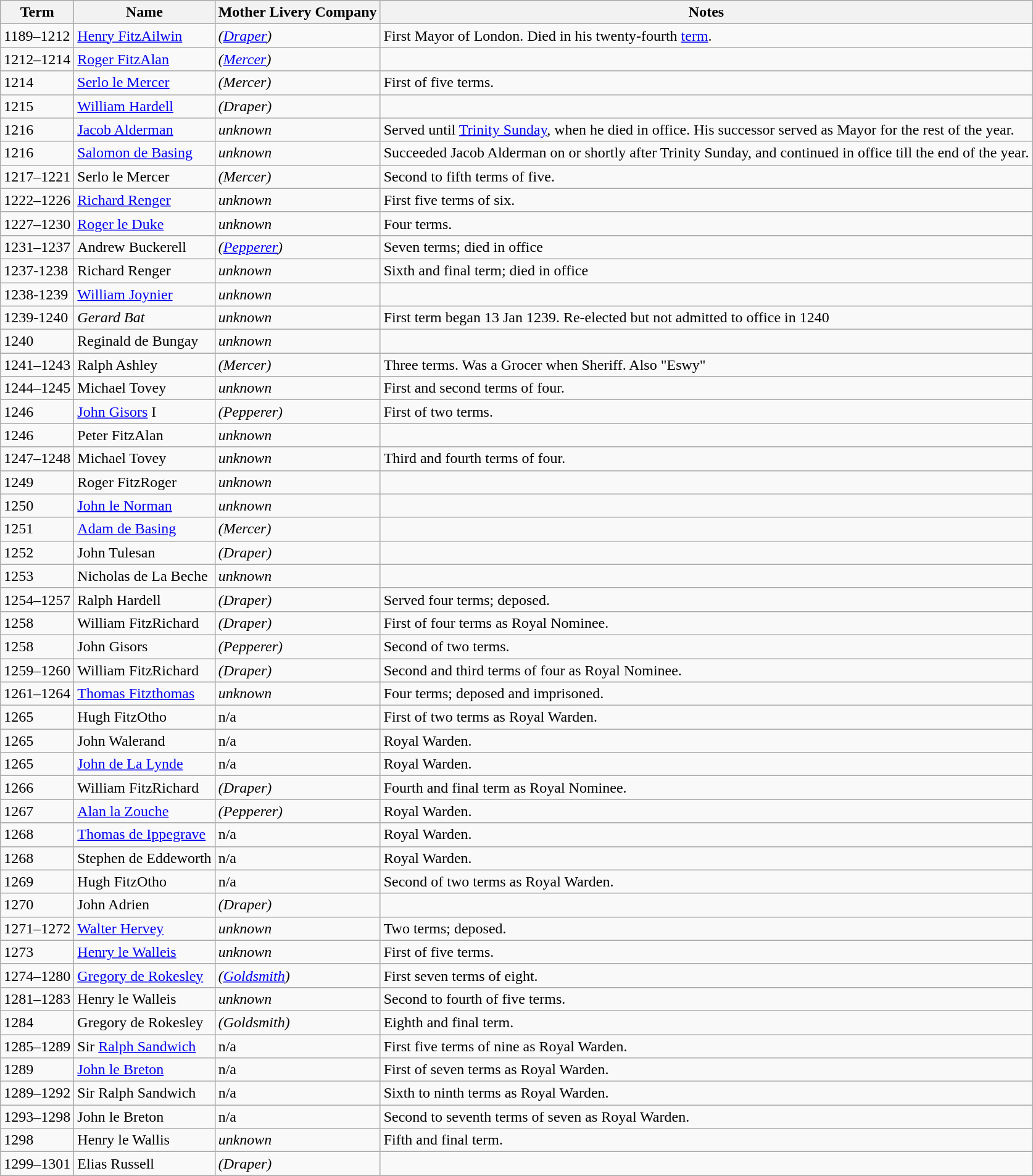<table class="wikitable sortable mw-collapsible">
<tr>
<th>Term</th>
<th>Name</th>
<th>Mother Livery Company</th>
<th>Notes</th>
</tr>
<tr>
<td>1189–1212</td>
<td><a href='#'>Henry FitzAilwin</a></td>
<td><em>(<a href='#'>Draper</a>)</em></td>
<td>First Mayor of London. Died in his twenty-fourth <a href='#'>term</a>.</td>
</tr>
<tr>
<td>1212–1214</td>
<td><a href='#'>Roger FitzAlan</a></td>
<td><em>(<a href='#'>Mercer</a>)</em></td>
<td></td>
</tr>
<tr>
<td>1214</td>
<td><a href='#'>Serlo le Mercer</a></td>
<td><em>(Mercer)</em></td>
<td>First of five terms.</td>
</tr>
<tr>
<td>1215</td>
<td><a href='#'>William Hardell</a></td>
<td><em>(Draper)</em></td>
<td></td>
</tr>
<tr>
<td>1216</td>
<td><a href='#'>Jacob Alderman</a></td>
<td><em>unknown</em></td>
<td>Served until <a href='#'>Trinity Sunday</a>, when he died in office. His successor served as Mayor for the rest of the year.</td>
</tr>
<tr>
<td>1216</td>
<td><a href='#'>Salomon de Basing</a></td>
<td><em>unknown</em></td>
<td>Succeeded Jacob Alderman on or shortly after Trinity Sunday, and continued in office till the end of the year.</td>
</tr>
<tr>
<td>1217–1221</td>
<td>Serlo le Mercer</td>
<td><em>(Mercer)</em></td>
<td>Second to fifth terms of five.</td>
</tr>
<tr>
<td>1222–1226</td>
<td><a href='#'>Richard Renger</a></td>
<td><em>unknown</em></td>
<td>First five terms of six.</td>
</tr>
<tr>
<td>1227–1230</td>
<td><a href='#'>Roger le Duke</a></td>
<td><em>unknown</em></td>
<td>Four terms.</td>
</tr>
<tr>
<td>1231–1237</td>
<td>Andrew Buckerell</td>
<td><em>(<a href='#'>Pepperer</a>)</em></td>
<td>Seven terms; died in office</td>
</tr>
<tr>
<td>1237-1238</td>
<td>Richard Renger</td>
<td><em>unknown</em></td>
<td>Sixth and final term; died in office</td>
</tr>
<tr>
<td>1238-1239</td>
<td><a href='#'>William Joynier</a></td>
<td><em>unknown</em></td>
<td></td>
</tr>
<tr>
<td>1239-1240</td>
<td><em>Gerard Bat</em></td>
<td><em>unknown</em></td>
<td>First term began 13 Jan 1239. Re-elected but not admitted to office in 1240</td>
</tr>
<tr>
<td>1240</td>
<td>Reginald de Bungay</td>
<td><em>unknown</em></td>
<td></td>
</tr>
<tr>
<td>1241–1243</td>
<td>Ralph Ashley</td>
<td><em>(Mercer)</em></td>
<td>Three terms. Was a Grocer when Sheriff. Also "Eswy"</td>
</tr>
<tr>
<td>1244–1245</td>
<td>Michael Tovey</td>
<td><em>unknown</em></td>
<td>First and second terms of four.</td>
</tr>
<tr>
<td>1246</td>
<td><a href='#'>John Gisors</a> I</td>
<td><em>(Pepperer)</em></td>
<td>First of two terms.</td>
</tr>
<tr>
<td>1246</td>
<td>Peter FitzAlan</td>
<td><em>unknown</em></td>
<td></td>
</tr>
<tr>
<td>1247–1248</td>
<td>Michael Tovey</td>
<td><em>unknown</em></td>
<td>Third and fourth terms of four.</td>
</tr>
<tr>
<td>1249</td>
<td>Roger FitzRoger</td>
<td><em>unknown</em></td>
<td></td>
</tr>
<tr>
<td>1250</td>
<td><a href='#'>John le Norman</a></td>
<td><em>unknown</em></td>
<td></td>
</tr>
<tr>
<td>1251</td>
<td><a href='#'>Adam de Basing</a></td>
<td><em>(Mercer)</em></td>
<td></td>
</tr>
<tr>
<td>1252</td>
<td>John Tulesan</td>
<td><em>(Draper)</em></td>
<td></td>
</tr>
<tr>
<td>1253</td>
<td>Nicholas de La Beche</td>
<td><em>unknown</em></td>
<td></td>
</tr>
<tr>
<td>1254–1257</td>
<td>Ralph Hardell</td>
<td><em>(Draper)</em></td>
<td>Served four terms; deposed.</td>
</tr>
<tr>
<td>1258</td>
<td>William FitzRichard</td>
<td><em>(Draper)</em></td>
<td>First of four terms as Royal Nominee.</td>
</tr>
<tr>
<td>1258</td>
<td>John Gisors</td>
<td><em>(Pepperer)</em></td>
<td>Second of two terms.</td>
</tr>
<tr>
<td>1259–1260</td>
<td>William FitzRichard</td>
<td><em>(Draper)</em></td>
<td>Second and third terms of four as Royal Nominee.</td>
</tr>
<tr>
<td>1261–1264</td>
<td><a href='#'>Thomas Fitzthomas</a></td>
<td><em>unknown</em></td>
<td>Four terms; deposed and imprisoned.</td>
</tr>
<tr>
<td>1265</td>
<td>Hugh FitzOtho</td>
<td>n/a</td>
<td>First of two terms as Royal Warden.</td>
</tr>
<tr>
<td>1265</td>
<td>John Walerand</td>
<td>n/a</td>
<td>Royal Warden.</td>
</tr>
<tr>
<td>1265</td>
<td><a href='#'>John de La Lynde</a></td>
<td>n/a</td>
<td>Royal Warden.</td>
</tr>
<tr>
<td>1266</td>
<td>William FitzRichard</td>
<td><em>(Draper)</em></td>
<td>Fourth and final term as Royal Nominee.</td>
</tr>
<tr>
<td>1267</td>
<td><a href='#'>Alan la Zouche</a></td>
<td><em>(Pepperer)</em></td>
<td>Royal Warden.</td>
</tr>
<tr>
<td>1268</td>
<td><a href='#'>Thomas de Ippegrave</a></td>
<td>n/a</td>
<td>Royal Warden.</td>
</tr>
<tr>
<td>1268</td>
<td>Stephen de Eddeworth</td>
<td>n/a</td>
<td>Royal Warden.</td>
</tr>
<tr>
<td>1269</td>
<td>Hugh FitzOtho</td>
<td>n/a</td>
<td>Second of two terms as Royal Warden.</td>
</tr>
<tr>
<td>1270</td>
<td>John Adrien</td>
<td><em>(Draper)</em></td>
<td></td>
</tr>
<tr>
<td>1271–1272</td>
<td><a href='#'>Walter Hervey</a></td>
<td><em>unknown</em></td>
<td>Two terms; deposed.</td>
</tr>
<tr>
<td>1273</td>
<td><a href='#'>Henry le Walleis</a></td>
<td><em>unknown</em></td>
<td>First of five terms.</td>
</tr>
<tr>
<td>1274–1280</td>
<td><a href='#'>Gregory de Rokesley</a></td>
<td><em>(<a href='#'>Goldsmith</a>)</em></td>
<td>First seven terms of eight.</td>
</tr>
<tr>
<td>1281–1283</td>
<td>Henry le Walleis</td>
<td><em>unknown</em></td>
<td>Second to fourth of five terms.</td>
</tr>
<tr>
<td>1284</td>
<td>Gregory de Rokesley</td>
<td><em>(Goldsmith)</em></td>
<td>Eighth and final term.</td>
</tr>
<tr>
<td>1285–1289</td>
<td>Sir <a href='#'>Ralph Sandwich</a></td>
<td>n/a</td>
<td>First five terms of nine as Royal Warden.</td>
</tr>
<tr>
<td>1289</td>
<td><a href='#'>John le Breton</a></td>
<td>n/a</td>
<td>First of seven terms as Royal Warden.</td>
</tr>
<tr>
<td>1289–1292</td>
<td>Sir Ralph Sandwich</td>
<td>n/a</td>
<td>Sixth to ninth terms as Royal Warden.</td>
</tr>
<tr>
<td>1293–1298</td>
<td>John le Breton</td>
<td>n/a</td>
<td>Second to seventh terms of seven as Royal Warden.</td>
</tr>
<tr>
<td>1298</td>
<td>Henry le Wallis</td>
<td><em>unknown</em></td>
<td>Fifth and final term.</td>
</tr>
<tr>
<td>1299–1301</td>
<td>Elias Russell</td>
<td><em>(Draper)</em></td>
<td></td>
</tr>
</table>
